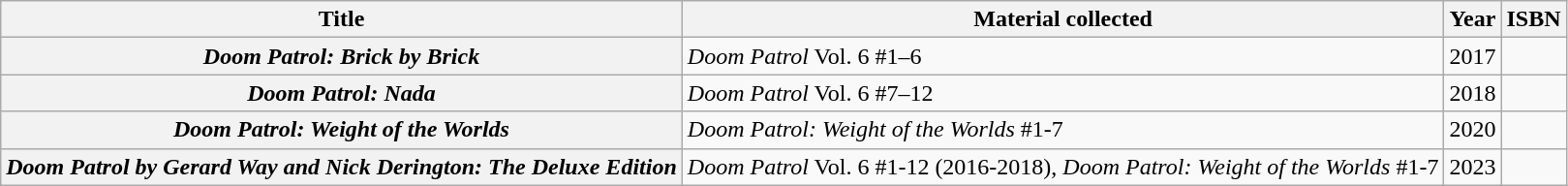<table class="wikitable plainrowheaders sortable">
<tr>
<th scope="col">Title</th>
<th scope="col">Material collected</th>
<th scope="col">Year</th>
<th scope="col">ISBN</th>
</tr>
<tr>
<th scope="row"><em>Doom Patrol: Brick by Brick</em></th>
<td><em>Doom Patrol</em> Vol. 6 #1–6</td>
<td>2017</td>
<td></td>
</tr>
<tr>
<th scope="row"><em>Doom Patrol: Nada</em></th>
<td><em>Doom Patrol</em> Vol. 6 #7–12</td>
<td>2018</td>
<td></td>
</tr>
<tr>
<th scope="row"><em>Doom Patrol: Weight of the Worlds</em></th>
<td><em>Doom Patrol: Weight of the Worlds</em> #1-7</td>
<td>2020</td>
<td></td>
</tr>
<tr>
<th scope="row"><em>Doom Patrol by Gerard Way and Nick Derington: The Deluxe Edition</em></th>
<td><em>Doom Patrol</em> Vol. 6 #1-12 (2016-2018), <em>Doom Patrol: Weight of the Worlds</em> #1-7</td>
<td>2023</td>
<td></td>
</tr>
</table>
